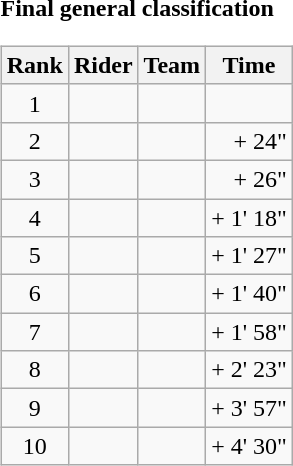<table>
<tr>
<td><strong>Final general classification</strong><br><table class="wikitable">
<tr>
<th scope="col">Rank</th>
<th scope="col">Rider</th>
<th scope="col">Team</th>
<th scope="col">Time</th>
</tr>
<tr>
<td style="text-align:center;">1</td>
<td></td>
<td></td>
<td style="text-align:right;"></td>
</tr>
<tr>
<td style="text-align:center;">2</td>
<td></td>
<td></td>
<td style="text-align:right;">+ 24"</td>
</tr>
<tr>
<td style="text-align:center;">3</td>
<td></td>
<td></td>
<td style="text-align:right;">+ 26"</td>
</tr>
<tr>
<td style="text-align:center;">4</td>
<td></td>
<td></td>
<td style="text-align:right;">+ 1' 18"</td>
</tr>
<tr>
<td style="text-align:center;">5</td>
<td></td>
<td></td>
<td style="text-align:right;">+ 1' 27"</td>
</tr>
<tr>
<td style="text-align:center;">6</td>
<td></td>
<td></td>
<td style="text-align:right;">+ 1' 40"</td>
</tr>
<tr>
<td style="text-align:center;">7</td>
<td></td>
<td></td>
<td style="text-align:right;">+ 1' 58"</td>
</tr>
<tr>
<td style="text-align:center;">8</td>
<td></td>
<td></td>
<td style="text-align:right;">+ 2' 23"</td>
</tr>
<tr>
<td style="text-align:center;">9</td>
<td></td>
<td></td>
<td style="text-align:right;">+ 3' 57"</td>
</tr>
<tr>
<td style="text-align:center;">10</td>
<td></td>
<td></td>
<td style="text-align:right;">+ 4' 30"</td>
</tr>
</table>
</td>
</tr>
</table>
